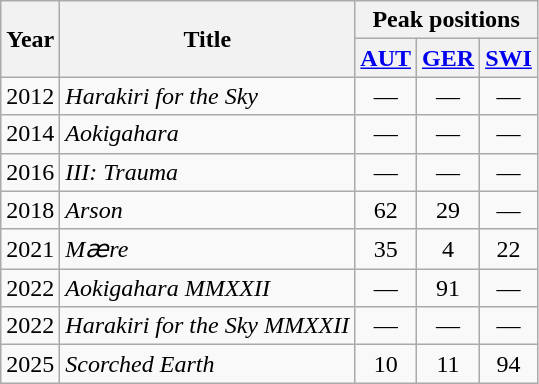<table class="wikitable">
<tr>
<th rowspan="2">Year</th>
<th rowspan="2">Title</th>
<th colspan="3">Peak positions</th>
</tr>
<tr>
<th width="30"><a href='#'>AUT</a></th>
<th width="30"><a href='#'>GER</a></th>
<th width="30"><a href='#'>SWI</a></th>
</tr>
<tr>
<td>2012</td>
<td><em>Harakiri for the Sky</em></td>
<td align="center">—</td>
<td align="center">—</td>
<td align="center">—</td>
</tr>
<tr>
<td>2014</td>
<td><em>Aokigahara</em></td>
<td align="center">—</td>
<td align="center">—</td>
<td align="center">—</td>
</tr>
<tr>
<td>2016</td>
<td><em>III: Trauma</em></td>
<td align="center">—</td>
<td align="center">—</td>
<td align="center">—</td>
</tr>
<tr>
<td>2018</td>
<td><em>Arson</em></td>
<td align="center">62</td>
<td align="center">29</td>
<td align="center">—</td>
</tr>
<tr>
<td>2021</td>
<td><em>Mӕre</em></td>
<td align="center">35</td>
<td align="center">4</td>
<td align="center">22</td>
</tr>
<tr>
<td>2022</td>
<td><em>Aokigahara MMXXII</em></td>
<td align="center">—</td>
<td align="center">91</td>
<td align="center">—</td>
</tr>
<tr>
<td>2022</td>
<td><em>Harakiri for the Sky MMXXII</em></td>
<td align="center">—</td>
<td align="center">—</td>
<td align="center">—</td>
</tr>
<tr>
<td>2025</td>
<td><em>Scorched Earth</em></td>
<td align="center">10</td>
<td align="center">11</td>
<td align="center">94</td>
</tr>
</table>
